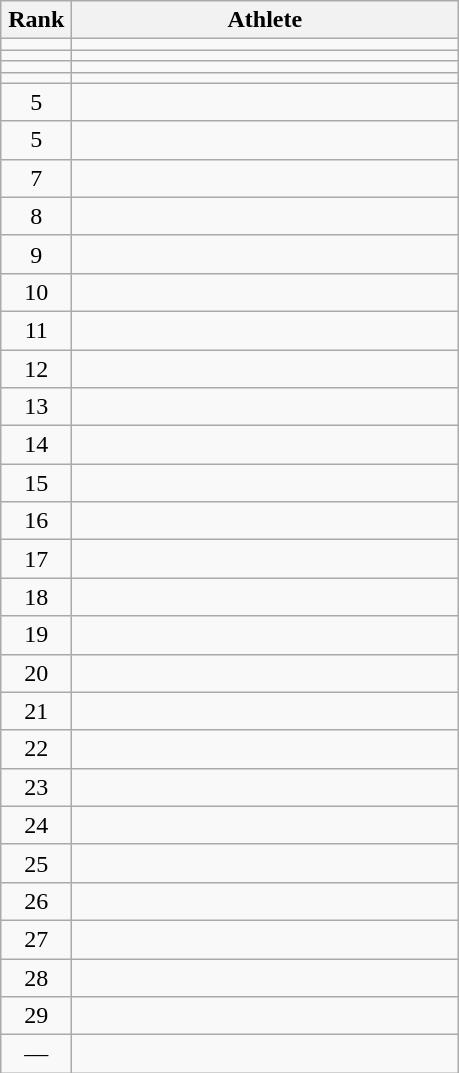<table class="wikitable" style="text-align: center;">
<tr>
<th width=40>Rank</th>
<th width=250>Athlete</th>
</tr>
<tr>
<td></td>
<td align="left"></td>
</tr>
<tr>
<td></td>
<td align="left"></td>
</tr>
<tr>
<td></td>
<td align="left"></td>
</tr>
<tr>
<td></td>
<td align="left"></td>
</tr>
<tr>
<td>5</td>
<td align="left"></td>
</tr>
<tr>
<td>5</td>
<td align="left"></td>
</tr>
<tr>
<td>7</td>
<td align="left"></td>
</tr>
<tr>
<td>8</td>
<td align="left"></td>
</tr>
<tr>
<td>9</td>
<td align="left"></td>
</tr>
<tr>
<td>10</td>
<td align="left"></td>
</tr>
<tr>
<td>11</td>
<td align="left"></td>
</tr>
<tr>
<td>12</td>
<td align="left"></td>
</tr>
<tr>
<td>13</td>
<td align="left"></td>
</tr>
<tr>
<td>14</td>
<td align="left"></td>
</tr>
<tr>
<td>15</td>
<td align="left"></td>
</tr>
<tr>
<td>16</td>
<td align="left"></td>
</tr>
<tr>
<td>17</td>
<td align="left"></td>
</tr>
<tr>
<td>18</td>
<td align="left"></td>
</tr>
<tr>
<td>19</td>
<td align="left"></td>
</tr>
<tr>
<td>20</td>
<td align="left"></td>
</tr>
<tr>
<td>21</td>
<td align="left"></td>
</tr>
<tr>
<td>22</td>
<td align="left"></td>
</tr>
<tr>
<td>23</td>
<td align="left"></td>
</tr>
<tr>
<td>24</td>
<td align="left"></td>
</tr>
<tr>
<td>25</td>
<td align="left"></td>
</tr>
<tr>
<td>26</td>
<td align="left"></td>
</tr>
<tr>
<td>27</td>
<td align="left"></td>
</tr>
<tr>
<td>28</td>
<td align="left"></td>
</tr>
<tr>
<td>29</td>
<td align="left"></td>
</tr>
<tr>
<td>—</td>
<td align="left"></td>
</tr>
</table>
